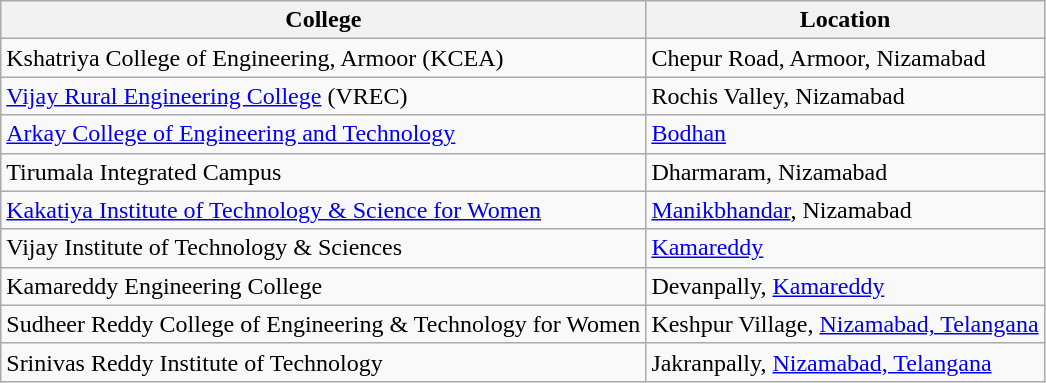<table class="wikitable">
<tr>
<th>College</th>
<th>Location</th>
</tr>
<tr>
<td>Kshatriya College of Engineering, Armoor (KCEA)</td>
<td>Chepur Road, Armoor, Nizamabad</td>
</tr>
<tr>
<td><a href='#'>Vijay Rural Engineering College</a> (VREC)</td>
<td>Rochis Valley, Nizamabad</td>
</tr>
<tr>
<td><a href='#'>Arkay College of Engineering and Technology</a></td>
<td><a href='#'>Bodhan</a></td>
</tr>
<tr>
<td>Tirumala Integrated Campus</td>
<td>Dharmaram, Nizamabad</td>
</tr>
<tr>
<td><a href='#'>Kakatiya Institute of Technology & Science for Women</a></td>
<td><a href='#'>Manikbhandar</a>, Nizamabad</td>
</tr>
<tr>
<td>Vijay Institute of Technology & Sciences</td>
<td><a href='#'>Kamareddy</a></td>
</tr>
<tr>
<td>Kamareddy Engineering College</td>
<td>Devanpally, <a href='#'>Kamareddy</a></td>
</tr>
<tr>
<td>Sudheer Reddy College of Engineering & Technology for Women</td>
<td>Keshpur Village, <a href='#'>Nizamabad, Telangana</a></td>
</tr>
<tr>
<td>Srinivas Reddy Institute of Technology</td>
<td>Jakranpally, <a href='#'>Nizamabad, Telangana</a></td>
</tr>
</table>
